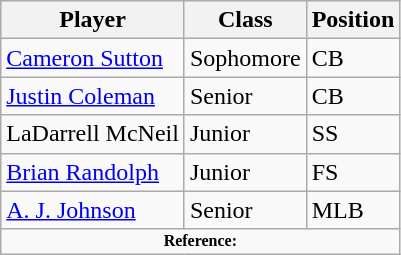<table class="wikitable" border="1">
<tr>
<th>Player</th>
<th>Class</th>
<th>Position</th>
</tr>
<tr>
<td><a href='#'>Cameron Sutton</a></td>
<td>Sophomore</td>
<td>CB</td>
</tr>
<tr>
<td><a href='#'>Justin Coleman</a></td>
<td>Senior</td>
<td>CB</td>
</tr>
<tr>
<td>LaDarrell McNeil</td>
<td>Junior</td>
<td>SS</td>
</tr>
<tr>
<td><a href='#'>Brian Randolph</a></td>
<td>Junior</td>
<td>FS</td>
</tr>
<tr>
<td><a href='#'>A. J. Johnson</a></td>
<td>Senior</td>
<td>MLB</td>
</tr>
<tr>
<td colspan="3" style="font-size: 8pt" align="center"><strong>Reference:</strong></td>
</tr>
</table>
